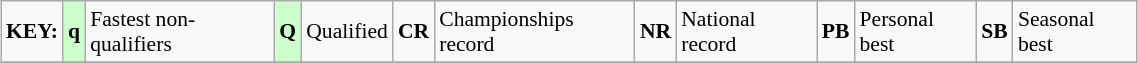<table class="wikitable" style="margin:0.5em auto; font-size:90%;position:relative;" width=60%>
<tr>
<td><strong>KEY:</strong></td>
<td bgcolor=ccffcc align=center><strong>q</strong></td>
<td>Fastest non-qualifiers</td>
<td bgcolor=ccffcc align=center><strong>Q</strong></td>
<td>Qualified</td>
<td align=center><strong>CR</strong></td>
<td>Championships record</td>
<td align=center><strong>NR</strong></td>
<td>National record</td>
<td align=center><strong>PB</strong></td>
<td>Personal best</td>
<td align=center><strong>SB</strong></td>
<td>Seasonal best</td>
</tr>
<tr>
</tr>
</table>
